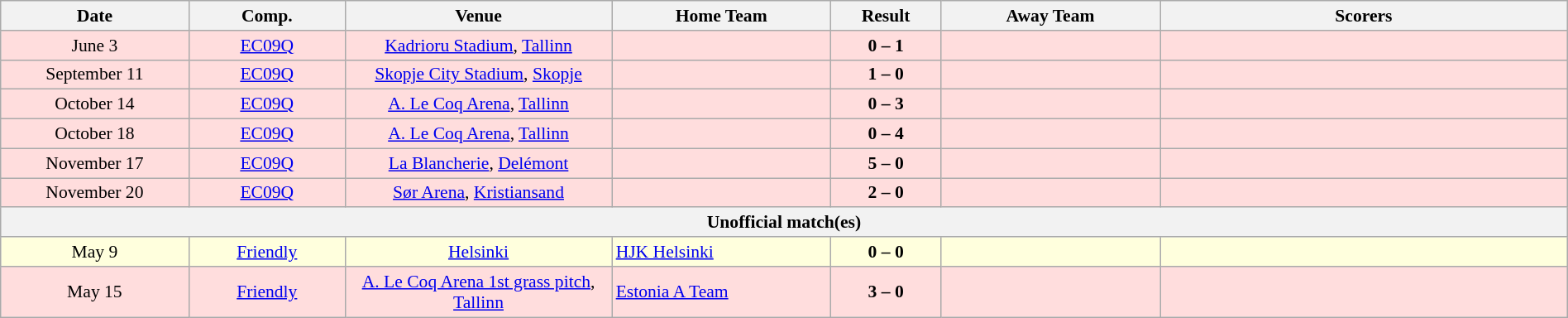<table class="wikitable collapsible collapsed" width=100% style="font-size: 90%">
<tr>
<th width=12%>Date</th>
<th width=10%>Comp.</th>
<th width=17%>Venue</th>
<th width=14%>Home Team</th>
<th width=7%>Result</th>
<th width=14%>Away Team</th>
<th width=26%>Scorers</th>
</tr>
<tr bgcolor="#ffdddd" align="center">
<td>June 3</td>
<td><a href='#'>EC09Q</a></td>
<td><a href='#'>Kadrioru Stadium</a>, <a href='#'>Tallinn</a></td>
<td align="left"></td>
<td><strong>0 – 1</strong></td>
<td align="left"></td>
<td></td>
</tr>
<tr bgcolor="#ffdddd" align="center">
<td>September 11</td>
<td><a href='#'>EC09Q</a></td>
<td><a href='#'>Skopje City Stadium</a>, <a href='#'>Skopje</a></td>
<td align="left"></td>
<td><strong>1 – 0</strong></td>
<td align="left"></td>
<td></td>
</tr>
<tr bgcolor="#ffdddd" align="center">
<td>October 14</td>
<td><a href='#'>EC09Q</a></td>
<td><a href='#'>A. Le Coq Arena</a>, <a href='#'>Tallinn</a></td>
<td align="left"></td>
<td><strong>0 – 3</strong></td>
<td align="left"></td>
<td></td>
</tr>
<tr bgcolor="#ffdddd" align="center">
<td>October 18</td>
<td><a href='#'>EC09Q</a></td>
<td><a href='#'>A. Le Coq Arena</a>, <a href='#'>Tallinn</a></td>
<td align="left"></td>
<td><strong>0 – 4</strong></td>
<td align="left"></td>
<td></td>
</tr>
<tr bgcolor="#ffdddd" align="center">
<td>November 17</td>
<td><a href='#'>EC09Q</a></td>
<td><a href='#'>La Blancherie</a>, <a href='#'>Delémont</a></td>
<td align="left"></td>
<td><strong>5 – 0</strong></td>
<td align="left"></td>
<td></td>
</tr>
<tr bgcolor="#ffdddd" align="center">
<td>November 20</td>
<td><a href='#'>EC09Q</a></td>
<td><a href='#'>Sør Arena</a>, <a href='#'>Kristiansand</a></td>
<td align="left"></td>
<td><strong>2 – 0</strong></td>
<td align="left"></td>
<td></td>
</tr>
<tr>
<th colspan="8">Unofficial match(es)</th>
</tr>
<tr bgcolor="#ffffdd" align="center">
<td>May 9</td>
<td><a href='#'>Friendly</a></td>
<td><a href='#'>Helsinki</a></td>
<td align="left"> <a href='#'>HJK Helsinki</a></td>
<td><strong>0 – 0</strong></td>
<td align="left"></td>
<td></td>
</tr>
<tr bgcolor="#ffdddd" align="center">
<td>May 15</td>
<td><a href='#'>Friendly</a></td>
<td><a href='#'>A. Le Coq Arena 1st grass pitch</a>, <a href='#'>Tallinn</a></td>
<td align="left"> <a href='#'>Estonia A Team</a></td>
<td><strong>3 – 0</strong></td>
<td align="left"></td>
<td></td>
</tr>
</table>
